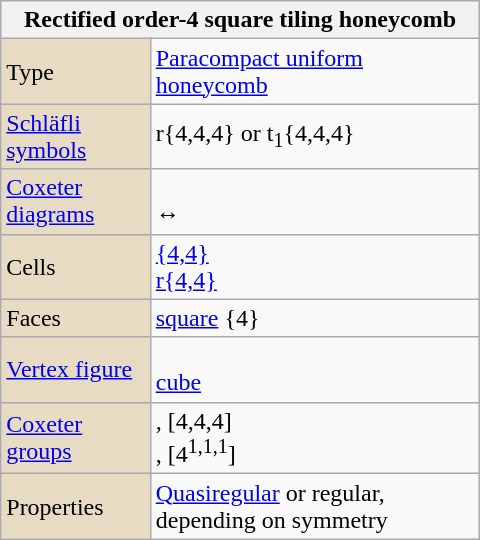<table class="wikitable" align="right" style="margin-left:10px" width="320">
<tr>
<th bgcolor=#e7dcc3 colspan=2>Rectified order-4 square tiling honeycomb</th>
</tr>
<tr>
<td bgcolor=#e7dcc3>Type</td>
<td><a href='#'>Paracompact uniform honeycomb</a></td>
</tr>
<tr>
<td bgcolor=#e7dcc3><a href='#'>Schläfli symbols</a></td>
<td>r{4,4,4} or t<sub>1</sub>{4,4,4}</td>
</tr>
<tr>
<td bgcolor=#e7dcc3><a href='#'>Coxeter diagrams</a></td>
<td><br> ↔ </td>
</tr>
<tr>
<td bgcolor=#e7dcc3>Cells</td>
<td><a href='#'>{4,4}</a> <br><a href='#'>r{4,4}</a> </td>
</tr>
<tr>
<td bgcolor=#e7dcc3>Faces</td>
<td><a href='#'>square</a> {4}</td>
</tr>
<tr>
<td bgcolor=#e7dcc3><a href='#'>Vertex figure</a></td>
<td><br><a href='#'>cube</a></td>
</tr>
<tr>
<td bgcolor=#e7dcc3><a href='#'>Coxeter groups</a></td>
<td>, [4,4,4]<br>, [4<sup>1,1,1</sup>]</td>
</tr>
<tr>
<td bgcolor=#e7dcc3>Properties</td>
<td><a href='#'>Quasiregular</a> or regular, depending on symmetry</td>
</tr>
</table>
